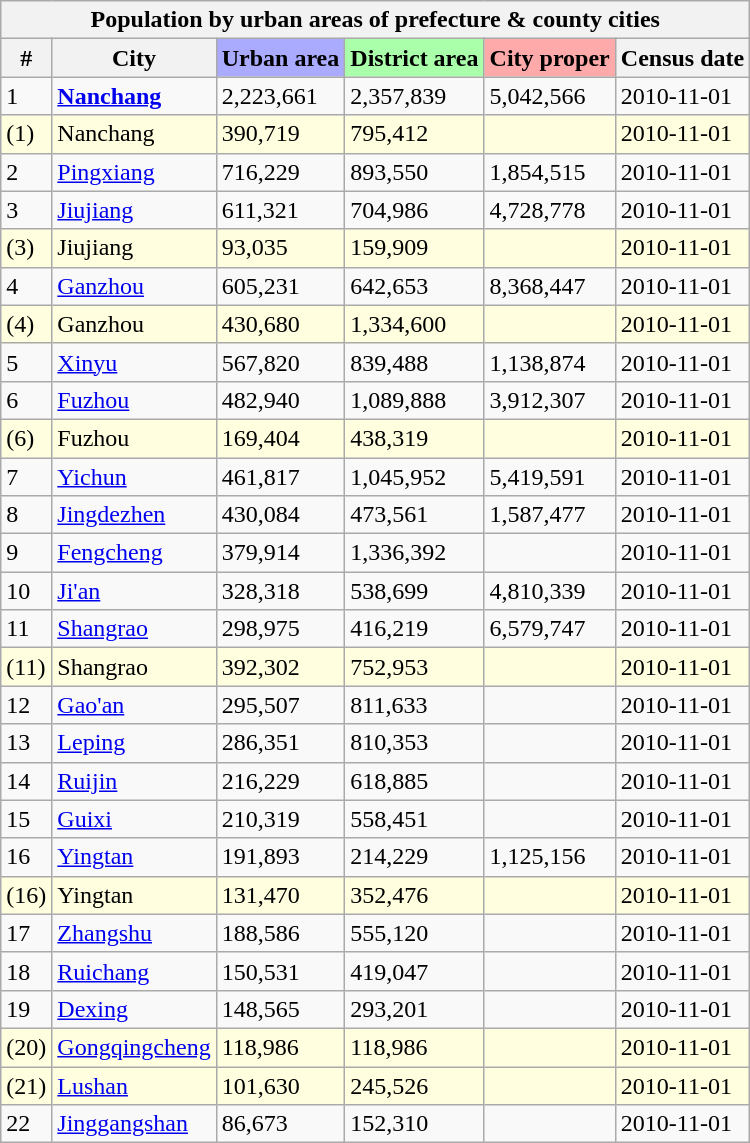<table class="wikitable sortable collapsible">
<tr>
<th colspan="6">Population by urban areas of prefecture & county cities</th>
</tr>
<tr>
<th>#</th>
<th>City</th>
<th style ="background-color: #aaaaff;">Urban area</th>
<th style ="background-color: #aaffaa;">District area</th>
<th style ="background-color: #ffaaaa;">City proper</th>
<th>Census date</th>
</tr>
<tr>
<td>1</td>
<td><strong><a href='#'>Nanchang</a></strong></td>
<td>2,223,661</td>
<td>2,357,839</td>
<td>5,042,566</td>
<td>2010-11-01</td>
</tr>
<tr bgcolor="lightyellow" class="sortbottom">
<td>(1)</td>
<td>Nanchang </td>
<td>390,719</td>
<td>795,412</td>
<td></td>
<td>2010-11-01</td>
</tr>
<tr>
<td>2</td>
<td><a href='#'>Pingxiang</a></td>
<td>716,229</td>
<td>893,550</td>
<td>1,854,515</td>
<td>2010-11-01</td>
</tr>
<tr>
<td>3</td>
<td><a href='#'>Jiujiang</a></td>
<td>611,321</td>
<td>704,986</td>
<td>4,728,778</td>
<td>2010-11-01</td>
</tr>
<tr bgcolor="lightyellow" class="sortbottom">
<td>(3)</td>
<td>Jiujiang </td>
<td>93,035</td>
<td>159,909</td>
<td></td>
<td>2010-11-01</td>
</tr>
<tr>
<td>4</td>
<td><a href='#'>Ganzhou</a></td>
<td>605,231</td>
<td>642,653</td>
<td>8,368,447</td>
<td>2010-11-01</td>
</tr>
<tr bgcolor="lightyellow" class="sortbottom">
<td>(4)</td>
<td>Ganzhou </td>
<td>430,680</td>
<td>1,334,600</td>
<td></td>
<td>2010-11-01</td>
</tr>
<tr>
<td>5</td>
<td><a href='#'>Xinyu</a></td>
<td>567,820</td>
<td>839,488</td>
<td>1,138,874</td>
<td>2010-11-01</td>
</tr>
<tr>
<td>6</td>
<td><a href='#'>Fuzhou</a></td>
<td>482,940</td>
<td>1,089,888</td>
<td>3,912,307</td>
<td>2010-11-01</td>
</tr>
<tr bgcolor="lightyellow" class="sortbottom">
<td>(6)</td>
<td>Fuzhou </td>
<td>169,404</td>
<td>438,319</td>
<td></td>
<td>2010-11-01</td>
</tr>
<tr>
<td>7</td>
<td><a href='#'>Yichun</a></td>
<td>461,817</td>
<td>1,045,952</td>
<td>5,419,591</td>
<td>2010-11-01</td>
</tr>
<tr>
<td>8</td>
<td><a href='#'>Jingdezhen</a></td>
<td>430,084</td>
<td>473,561</td>
<td>1,587,477</td>
<td>2010-11-01</td>
</tr>
<tr>
<td>9</td>
<td><a href='#'>Fengcheng</a></td>
<td>379,914</td>
<td>1,336,392</td>
<td></td>
<td>2010-11-01</td>
</tr>
<tr>
<td>10</td>
<td><a href='#'>Ji'an</a></td>
<td>328,318</td>
<td>538,699</td>
<td>4,810,339</td>
<td>2010-11-01</td>
</tr>
<tr>
<td>11</td>
<td><a href='#'>Shangrao</a></td>
<td>298,975</td>
<td>416,219</td>
<td>6,579,747</td>
<td>2010-11-01</td>
</tr>
<tr bgcolor="lightyellow" class="sortbottom">
<td>(11)</td>
<td>Shangrao </td>
<td>392,302</td>
<td>752,953</td>
<td></td>
<td>2010-11-01</td>
</tr>
<tr>
<td>12</td>
<td><a href='#'>Gao'an</a></td>
<td>295,507</td>
<td>811,633</td>
<td></td>
<td>2010-11-01</td>
</tr>
<tr>
<td>13</td>
<td><a href='#'>Leping</a></td>
<td>286,351</td>
<td>810,353</td>
<td></td>
<td>2010-11-01</td>
</tr>
<tr>
<td>14</td>
<td><a href='#'>Ruijin</a></td>
<td>216,229</td>
<td>618,885</td>
<td></td>
<td>2010-11-01</td>
</tr>
<tr>
<td>15</td>
<td><a href='#'>Guixi</a></td>
<td>210,319</td>
<td>558,451</td>
<td></td>
<td>2010-11-01</td>
</tr>
<tr>
<td>16</td>
<td><a href='#'>Yingtan</a></td>
<td>191,893</td>
<td>214,229</td>
<td>1,125,156</td>
<td>2010-11-01</td>
</tr>
<tr bgcolor="lightyellow" class="sortbottom">
<td>(16)</td>
<td>Yingtan </td>
<td>131,470</td>
<td>352,476</td>
<td></td>
<td>2010-11-01</td>
</tr>
<tr>
<td>17</td>
<td><a href='#'>Zhangshu</a></td>
<td>188,586</td>
<td>555,120</td>
<td></td>
<td>2010-11-01</td>
</tr>
<tr>
<td>18</td>
<td><a href='#'>Ruichang</a></td>
<td>150,531</td>
<td>419,047</td>
<td></td>
<td>2010-11-01</td>
</tr>
<tr>
<td>19</td>
<td><a href='#'>Dexing</a></td>
<td>148,565</td>
<td>293,201</td>
<td></td>
<td>2010-11-01</td>
</tr>
<tr bgcolor="lightyellow">
<td>(20)</td>
<td><a href='#'>Gongqingcheng</a></td>
<td>118,986</td>
<td>118,986</td>
<td></td>
<td>2010-11-01</td>
</tr>
<tr bgcolor="lightyellow">
<td>(21)</td>
<td><a href='#'>Lushan</a></td>
<td>101,630</td>
<td>245,526</td>
<td></td>
<td>2010-11-01</td>
</tr>
<tr>
<td>22</td>
<td><a href='#'>Jinggangshan</a></td>
<td>86,673</td>
<td>152,310</td>
<td></td>
<td>2010-11-01</td>
</tr>
</table>
